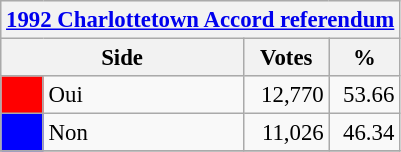<table class="wikitable" style="font-size: 95%; clear:both">
<tr style="background-color:#E9E9E9">
<th colspan=4><a href='#'>1992 Charlottetown Accord referendum</a></th>
</tr>
<tr style="background-color:#E9E9E9">
<th colspan=2 style="width: 130px">Side</th>
<th style="width: 50px">Votes</th>
<th style="width: 40px">%</th>
</tr>
<tr>
<td bgcolor="red"></td>
<td>Oui</td>
<td align="right">12,770</td>
<td align="right">53.66</td>
</tr>
<tr>
<td bgcolor="blue"></td>
<td>Non</td>
<td align="right">11,026</td>
<td align="right">46.34</td>
</tr>
<tr>
</tr>
</table>
